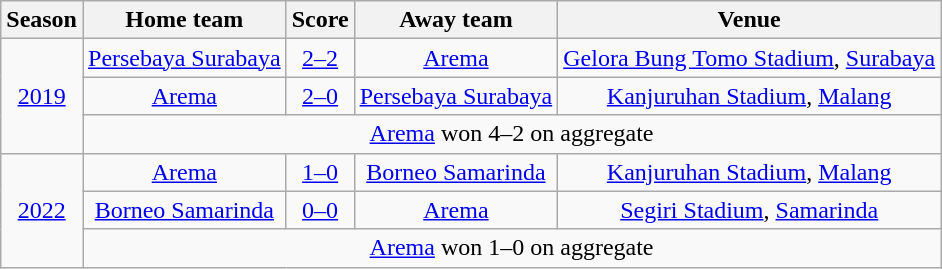<table class="wikitable" style="text-align: center;">
<tr>
<th>Season</th>
<th>Home team</th>
<th>Score</th>
<th>Away team</th>
<th>Venue</th>
</tr>
<tr>
<td rowspan="3"><a href='#'>2019</a></td>
<td><a href='#'>Persebaya Surabaya</a></td>
<td><a href='#'>2–2</a></td>
<td><a href='#'>Arema</a></td>
<td><a href='#'>Gelora Bung Tomo Stadium</a>, <a href='#'>Surabaya</a></td>
</tr>
<tr>
<td><a href='#'>Arema</a></td>
<td><a href='#'>2–0</a></td>
<td><a href='#'>Persebaya Surabaya</a></td>
<td><a href='#'>Kanjuruhan Stadium</a>, <a href='#'>Malang</a></td>
</tr>
<tr>
<td colspan="4"><a href='#'>Arema</a> won 4–2 on aggregate</td>
</tr>
<tr>
<td rowspan="3"><a href='#'>2022</a></td>
<td><a href='#'>Arema</a></td>
<td><a href='#'>1–0</a></td>
<td><a href='#'>Borneo Samarinda</a></td>
<td><a href='#'>Kanjuruhan Stadium</a>, <a href='#'>Malang</a></td>
</tr>
<tr>
<td><a href='#'>Borneo Samarinda</a></td>
<td><a href='#'>0–0</a></td>
<td><a href='#'>Arema</a></td>
<td><a href='#'>Segiri Stadium</a>, <a href='#'>Samarinda</a></td>
</tr>
<tr>
<td colspan="4"><a href='#'>Arema</a> won 1–0 on aggregate</td>
</tr>
</table>
